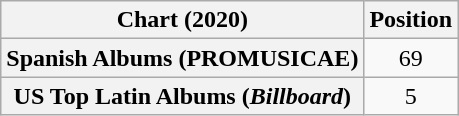<table class="wikitable plainrowheaders" style="text-align:center">
<tr>
<th scope="col">Chart (2020)</th>
<th scope="col">Position</th>
</tr>
<tr>
<th scope="row">Spanish Albums (PROMUSICAE)</th>
<td>69</td>
</tr>
<tr>
<th scope="row">US Top Latin Albums (<em>Billboard</em>)</th>
<td>5</td>
</tr>
</table>
